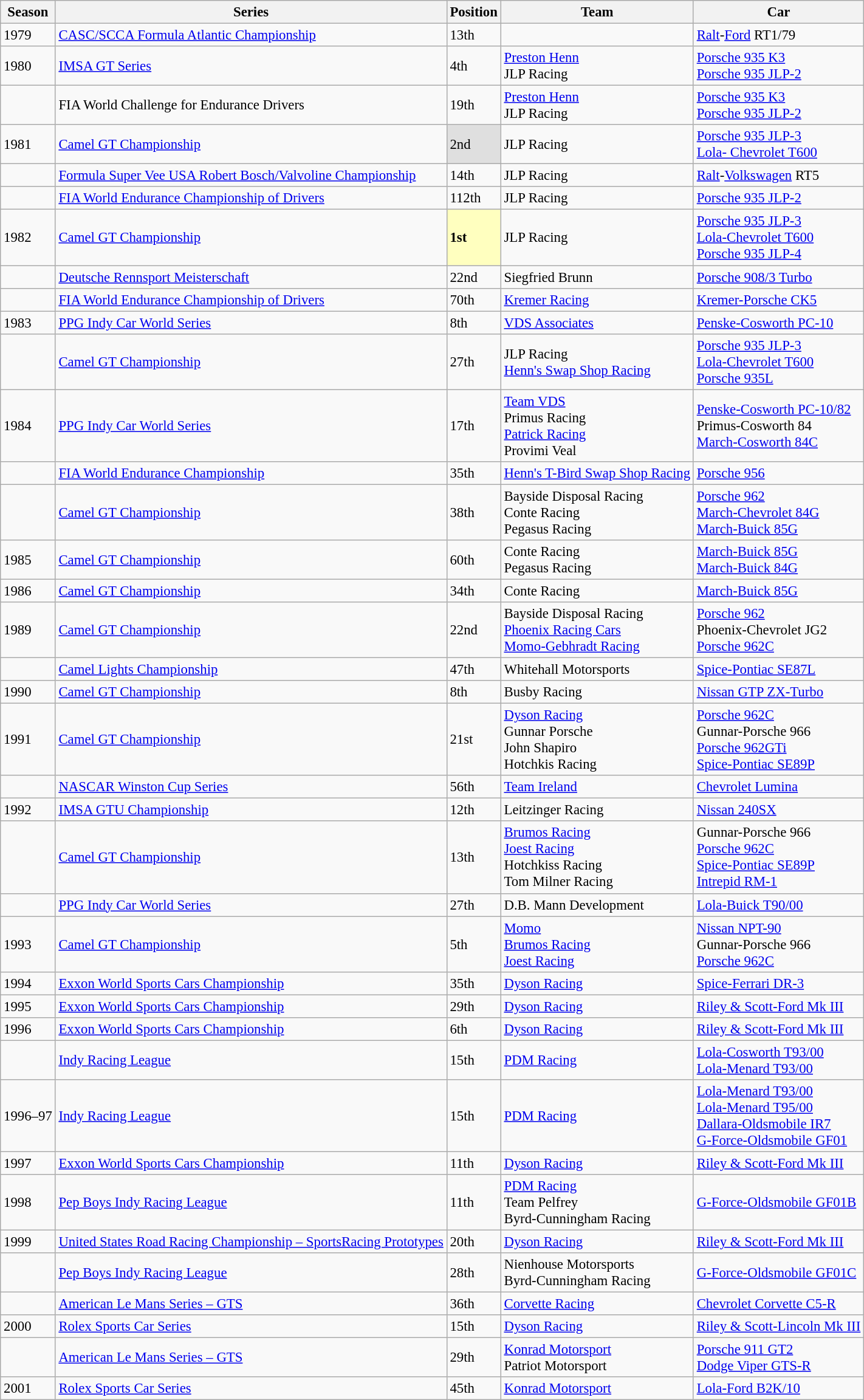<table class="wikitable" style="font-size: 95%;">
<tr>
<th>Season</th>
<th>Series</th>
<th>Position</th>
<th>Team</th>
<th>Car</th>
</tr>
<tr>
<td>1979</td>
<td><a href='#'>CASC/SCCA Formula Atlantic Championship</a>  </td>
<td>13th</td>
<td></td>
<td><a href='#'>Ralt</a>-<a href='#'>Ford</a> RT1/79</td>
</tr>
<tr>
<td>1980</td>
<td><a href='#'>IMSA GT Series</a>  </td>
<td>4th</td>
<td><a href='#'>Preston Henn</a><br>JLP Racing</td>
<td><a href='#'>Porsche 935 K3</a><br><a href='#'>Porsche 935 JLP-2</a></td>
</tr>
<tr>
<td></td>
<td>FIA World Challenge for Endurance Drivers  </td>
<td>19th</td>
<td><a href='#'>Preston Henn</a><br>JLP Racing</td>
<td><a href='#'>Porsche 935 K3</a><br><a href='#'>Porsche 935 JLP-2</a></td>
</tr>
<tr>
<td>1981</td>
<td><a href='#'>Camel GT Championship</a></td>
<td style="background:#dfdfdf;">2nd</td>
<td>JLP Racing</td>
<td><a href='#'>Porsche 935 JLP-3</a><br><a href='#'>Lola- Chevrolet T600</a></td>
</tr>
<tr>
<td></td>
<td><a href='#'>Formula Super Vee USA Robert Bosch/Valvoline Championship</a>  </td>
<td>14th</td>
<td>JLP Racing</td>
<td><a href='#'>Ralt</a>-<a href='#'>Volkswagen</a> RT5</td>
</tr>
<tr>
<td></td>
<td><a href='#'>FIA World Endurance Championship of Drivers</a>  </td>
<td>112th</td>
<td>JLP Racing</td>
<td><a href='#'>Porsche 935 JLP-2</a></td>
</tr>
<tr>
<td>1982</td>
<td><a href='#'>Camel GT Championship</a>  </td>
<td style="background:#ffffbf;"><strong>1st</strong></td>
<td>JLP Racing</td>
<td><a href='#'>Porsche 935 JLP-3</a><br><a href='#'>Lola-Chevrolet T600</a><br><a href='#'>Porsche 935 JLP-4</a></td>
</tr>
<tr>
<td></td>
<td><a href='#'>Deutsche Rennsport Meisterschaft</a>  </td>
<td>22nd</td>
<td>Siegfried Brunn</td>
<td><a href='#'>Porsche 908/3 Turbo</a></td>
</tr>
<tr>
<td></td>
<td><a href='#'>FIA World Endurance Championship of Drivers</a>  </td>
<td>70th</td>
<td><a href='#'>Kremer Racing</a></td>
<td><a href='#'>Kremer-Porsche CK5</a></td>
</tr>
<tr>
<td>1983</td>
<td><a href='#'>PPG Indy Car World Series</a>  </td>
<td>8th</td>
<td><a href='#'>VDS Associates</a></td>
<td><a href='#'>Penske-Cosworth PC-10</a></td>
</tr>
<tr>
<td></td>
<td><a href='#'>Camel GT Championship</a>  </td>
<td>27th</td>
<td>JLP Racing<br><a href='#'>Henn's Swap Shop Racing</a></td>
<td><a href='#'>Porsche 935 JLP-3</a><br><a href='#'>Lola-Chevrolet T600</a><br><a href='#'>Porsche 935L</a></td>
</tr>
<tr>
<td>1984</td>
<td><a href='#'>PPG Indy Car World Series</a>  </td>
<td>17th</td>
<td><a href='#'>Team VDS</a><br>Primus Racing<br><a href='#'>Patrick Racing</a><br>Provimi Veal</td>
<td><a href='#'>Penske-Cosworth PC-10/82</a><br>Primus-Cosworth 84<br><a href='#'>March-Cosworth 84C</a></td>
</tr>
<tr>
<td></td>
<td><a href='#'>FIA World Endurance Championship</a>  </td>
<td>35th</td>
<td><a href='#'>Henn's T-Bird Swap Shop Racing</a></td>
<td><a href='#'>Porsche 956</a></td>
</tr>
<tr>
<td></td>
<td><a href='#'>Camel GT Championship</a>  </td>
<td>38th</td>
<td>Bayside Disposal Racing<br>Conte Racing<br>Pegasus Racing</td>
<td><a href='#'>Porsche 962</a><br><a href='#'>March-Chevrolet 84G</a><br><a href='#'>March-Buick 85G</a></td>
</tr>
<tr>
<td>1985</td>
<td><a href='#'>Camel GT Championship</a></td>
<td>60th</td>
<td>Conte Racing<br>Pegasus Racing</td>
<td><a href='#'>March-Buick 85G</a><br><a href='#'>March-Buick 84G</a></td>
</tr>
<tr>
<td>1986</td>
<td><a href='#'>Camel GT Championship</a>  </td>
<td>34th</td>
<td>Conte Racing</td>
<td><a href='#'>March-Buick 85G</a></td>
</tr>
<tr>
<td>1989</td>
<td><a href='#'>Camel GT Championship</a>  </td>
<td>22nd</td>
<td>Bayside Disposal Racing<br><a href='#'>Phoenix Racing Cars</a><br><a href='#'>Momo-Gebhradt Racing</a></td>
<td><a href='#'>Porsche 962</a><br>Phoenix-Chevrolet JG2<br><a href='#'>Porsche 962C</a></td>
</tr>
<tr>
<td></td>
<td><a href='#'>Camel Lights Championship</a>  </td>
<td>47th</td>
<td>Whitehall Motorsports</td>
<td><a href='#'>Spice-Pontiac SE87L</a></td>
</tr>
<tr>
<td>1990</td>
<td><a href='#'>Camel GT Championship</a>  </td>
<td>8th</td>
<td>Busby Racing</td>
<td><a href='#'>Nissan GTP ZX-Turbo</a></td>
</tr>
<tr>
<td>1991</td>
<td><a href='#'>Camel GT Championship</a>  </td>
<td>21st</td>
<td><a href='#'>Dyson Racing</a><br>Gunnar Porsche<br>John Shapiro<br>Hotchkis Racing</td>
<td><a href='#'>Porsche 962C</a><br>Gunnar-Porsche 966<br><a href='#'>Porsche 962GTi</a><br><a href='#'>Spice-Pontiac SE89P</a></td>
</tr>
<tr>
<td></td>
<td><a href='#'>NASCAR Winston Cup Series</a>  </td>
<td>56th</td>
<td><a href='#'>Team Ireland</a></td>
<td><a href='#'>Chevrolet Lumina</a></td>
</tr>
<tr>
<td>1992</td>
<td><a href='#'>IMSA GTU Championship</a>  </td>
<td>12th</td>
<td>Leitzinger Racing</td>
<td><a href='#'>Nissan 240SX</a></td>
</tr>
<tr>
<td></td>
<td><a href='#'>Camel GT Championship</a>  </td>
<td>13th</td>
<td><a href='#'>Brumos Racing</a><br><a href='#'>Joest Racing</a><br>Hotchkiss Racing<br>Tom Milner Racing</td>
<td>Gunnar-Porsche 966<br><a href='#'>Porsche 962C</a><br><a href='#'>Spice-Pontiac SE89P</a><br><a href='#'>Intrepid RM-1</a></td>
</tr>
<tr>
<td></td>
<td><a href='#'>PPG Indy Car World Series</a>  </td>
<td>27th</td>
<td>D.B. Mann Development</td>
<td><a href='#'>Lola-Buick T90/00</a></td>
</tr>
<tr>
<td>1993</td>
<td><a href='#'>Camel GT Championship</a>  </td>
<td>5th</td>
<td><a href='#'>Momo</a><br><a href='#'>Brumos Racing</a><br><a href='#'>Joest Racing</a></td>
<td><a href='#'>Nissan NPT-90</a><br>Gunnar-Porsche 966<br><a href='#'>Porsche 962C</a></td>
</tr>
<tr>
<td>1994</td>
<td><a href='#'>Exxon World Sports Cars Championship</a>  </td>
<td>35th</td>
<td><a href='#'>Dyson Racing</a></td>
<td><a href='#'>Spice-Ferrari DR-3</a></td>
</tr>
<tr>
<td>1995</td>
<td><a href='#'>Exxon World Sports Cars Championship</a>  </td>
<td>29th</td>
<td><a href='#'>Dyson Racing</a></td>
<td><a href='#'>Riley & Scott-Ford Mk III</a></td>
</tr>
<tr>
<td>1996</td>
<td><a href='#'>Exxon World Sports Cars Championship</a>  </td>
<td>6th</td>
<td><a href='#'>Dyson Racing</a></td>
<td><a href='#'>Riley & Scott-Ford Mk III</a></td>
</tr>
<tr>
<td></td>
<td><a href='#'>Indy Racing League</a>  </td>
<td>15th</td>
<td><a href='#'>PDM Racing</a></td>
<td><a href='#'>Lola-Cosworth T93/00</a><br><a href='#'>Lola-Menard T93/00</a></td>
</tr>
<tr>
<td>1996–97</td>
<td><a href='#'>Indy Racing League</a>  </td>
<td>15th</td>
<td><a href='#'>PDM Racing</a></td>
<td><a href='#'>Lola-Menard T93/00</a><br><a href='#'>Lola-Menard T95/00</a><br><a href='#'>Dallara-Oldsmobile IR7</a><br><a href='#'>G-Force-Oldsmobile GF01</a></td>
</tr>
<tr>
<td>1997</td>
<td><a href='#'>Exxon World Sports Cars Championship</a>  </td>
<td>11th</td>
<td><a href='#'>Dyson Racing</a></td>
<td><a href='#'>Riley & Scott-Ford Mk III</a></td>
</tr>
<tr>
<td>1998</td>
<td><a href='#'>Pep Boys Indy Racing League</a>  </td>
<td>11th</td>
<td><a href='#'>PDM Racing</a><br>Team Pelfrey<br>Byrd-Cunningham Racing</td>
<td><a href='#'>G-Force-Oldsmobile GF01B</a></td>
</tr>
<tr>
<td>1999</td>
<td><a href='#'>United States Road Racing Championship – SportsRacing Prototypes</a></td>
<td>20th</td>
<td><a href='#'>Dyson Racing</a></td>
<td><a href='#'>Riley & Scott-Ford Mk III</a></td>
</tr>
<tr>
<td></td>
<td><a href='#'>Pep Boys Indy Racing League</a>  </td>
<td>28th</td>
<td>Nienhouse Motorsports<br>Byrd-Cunningham Racing</td>
<td><a href='#'>G-Force-Oldsmobile GF01C</a></td>
</tr>
<tr>
<td></td>
<td><a href='#'>American Le Mans Series – GTS</a></td>
<td>36th</td>
<td><a href='#'>Corvette Racing</a></td>
<td><a href='#'>Chevrolet Corvette C5-R</a></td>
</tr>
<tr>
<td>2000</td>
<td><a href='#'>Rolex Sports Car Series</a>  </td>
<td>15th</td>
<td><a href='#'>Dyson Racing</a></td>
<td><a href='#'>Riley & Scott-Lincoln Mk III</a></td>
</tr>
<tr>
<td></td>
<td><a href='#'>American Le Mans Series – GTS</a></td>
<td>29th</td>
<td><a href='#'>Konrad Motorsport</a><br>Patriot Motorsport</td>
<td><a href='#'>Porsche 911 GT2</a><br><a href='#'>Dodge Viper GTS-R</a></td>
</tr>
<tr>
<td>2001</td>
<td><a href='#'>Rolex Sports Car Series</a>  </td>
<td>45th</td>
<td><a href='#'>Konrad Motorsport</a></td>
<td><a href='#'>Lola-Ford B2K/10</a></td>
</tr>
</table>
